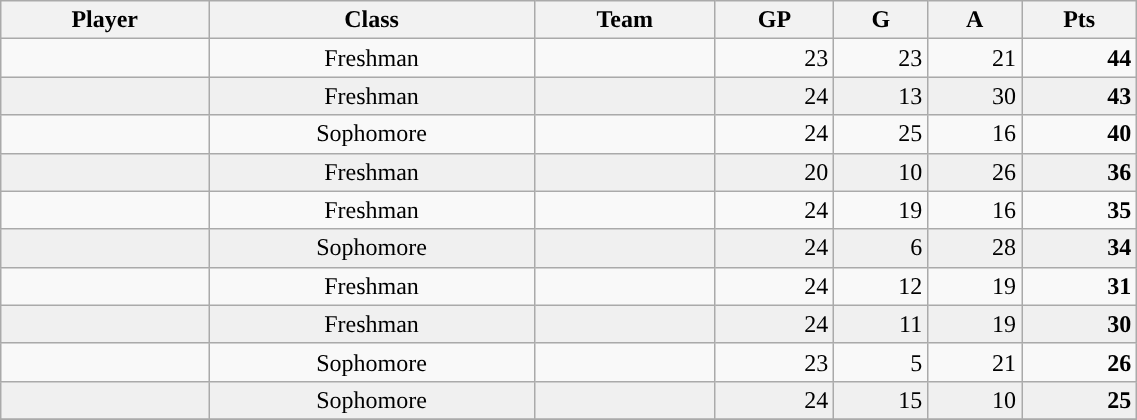<table class="wikitable sortable" style="text-align: center; "width=60%">
<tr>
<th>Player</th>
<th>Class</th>
<th>Team</th>
<th>GP</th>
<th>G</th>
<th>A</th>
<th>Pts</th>
</tr>
<tr>
<td style="text-align: left"></td>
<td>Freshman</td>
<td><strong><a href='#'></a></strong></td>
<td style="text-align: right">23</td>
<td style="text-align: right">23</td>
<td style="text-align: right">21</td>
<td style="text-align: right"><strong>44</strong></td>
</tr>
<tr bgcolor=f0f0f0>
<td style="text-align: left"></td>
<td>Freshman</td>
<td><strong><a href='#'></a></strong></td>
<td style="text-align: right">24</td>
<td style="text-align: right">13</td>
<td style="text-align: right">30</td>
<td style="text-align: right"><strong>43</strong></td>
</tr>
<tr>
<td style="text-align: left"></td>
<td>Sophomore</td>
<td><strong><a href='#'></a></strong></td>
<td style="text-align: right">24</td>
<td style="text-align: right">25</td>
<td style="text-align: right">16</td>
<td style="text-align: right"><strong>40</strong></td>
</tr>
<tr bgcolor=f0f0f0>
<td style="text-align: left"></td>
<td>Freshman</td>
<td><strong><a href='#'></a></strong></td>
<td style="text-align: right">20</td>
<td style="text-align: right">10</td>
<td style="text-align: right">26</td>
<td style="text-align: right"><strong>36</strong></td>
</tr>
<tr>
<td style="text-align: left"></td>
<td>Freshman</td>
<td><strong><a href='#'></a></strong></td>
<td style="text-align: right">24</td>
<td style="text-align: right">19</td>
<td style="text-align: right">16</td>
<td style="text-align: right"><strong>35</strong></td>
</tr>
<tr bgcolor=f0f0f0>
<td style="text-align: left"></td>
<td>Sophomore</td>
<td><strong><a href='#'></a></strong></td>
<td style="text-align: right">24</td>
<td style="text-align: right">6</td>
<td style="text-align: right">28</td>
<td style="text-align: right"><strong>34</strong></td>
</tr>
<tr>
<td style="text-align: left"></td>
<td>Freshman</td>
<td><strong><a href='#'></a></strong></td>
<td style="text-align: right">24</td>
<td style="text-align: right">12</td>
<td style="text-align: right">19</td>
<td style="text-align: right"><strong>31</strong></td>
</tr>
<tr bgcolor=f0f0f0>
<td style="text-align: left"></td>
<td>Freshman</td>
<td><strong><a href='#'></a></strong></td>
<td style="text-align: right">24</td>
<td style="text-align: right">11</td>
<td style="text-align: right">19</td>
<td style="text-align: right"><strong>30</strong></td>
</tr>
<tr>
<td style="text-align: left"></td>
<td>Sophomore</td>
<td><strong><a href='#'></a></strong></td>
<td style="text-align: right">23</td>
<td style="text-align: right">5</td>
<td style="text-align: right">21</td>
<td style="text-align: right"><strong>26</strong></td>
</tr>
<tr bgcolor=f0f0f0>
<td style="text-align: left"></td>
<td>Sophomore</td>
<td><strong><a href='#'></a></strong></td>
<td style="text-align: right">24</td>
<td style="text-align: right">15</td>
<td style="text-align: right">10</td>
<td style="text-align: right"><strong>25</strong></td>
</tr>
<tr>
</tr>
</table>
